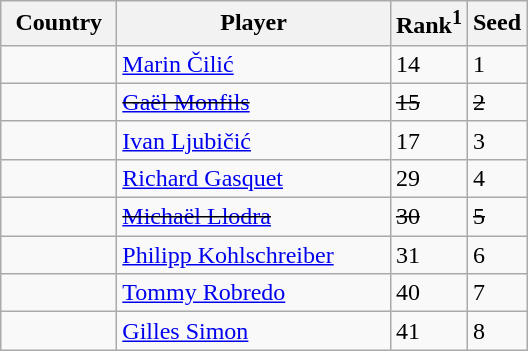<table class="sortable wikitable">
<tr>
<th width="70">Country</th>
<th width="175">Player</th>
<th>Rank<sup>1</sup></th>
<th>Seed</th>
</tr>
<tr>
<td></td>
<td><a href='#'>Marin Čilić</a></td>
<td>14</td>
<td>1</td>
</tr>
<tr>
<td></td>
<td><s><a href='#'>Gaël Monfils</a></s></td>
<td><s>15</s></td>
<td><s>2</s></td>
</tr>
<tr>
<td></td>
<td><a href='#'>Ivan Ljubičić</a></td>
<td>17</td>
<td>3</td>
</tr>
<tr>
<td></td>
<td><a href='#'>Richard Gasquet</a></td>
<td>29</td>
<td>4</td>
</tr>
<tr>
<td></td>
<td><s><a href='#'>Michaël Llodra</a></s></td>
<td><s>30</s></td>
<td><s>5</s></td>
</tr>
<tr>
<td></td>
<td><a href='#'>Philipp Kohlschreiber</a></td>
<td>31</td>
<td>6</td>
</tr>
<tr>
<td></td>
<td><a href='#'>Tommy Robredo</a></td>
<td>40</td>
<td>7</td>
</tr>
<tr>
<td></td>
<td><a href='#'>Gilles Simon</a></td>
<td>41</td>
<td>8</td>
</tr>
</table>
